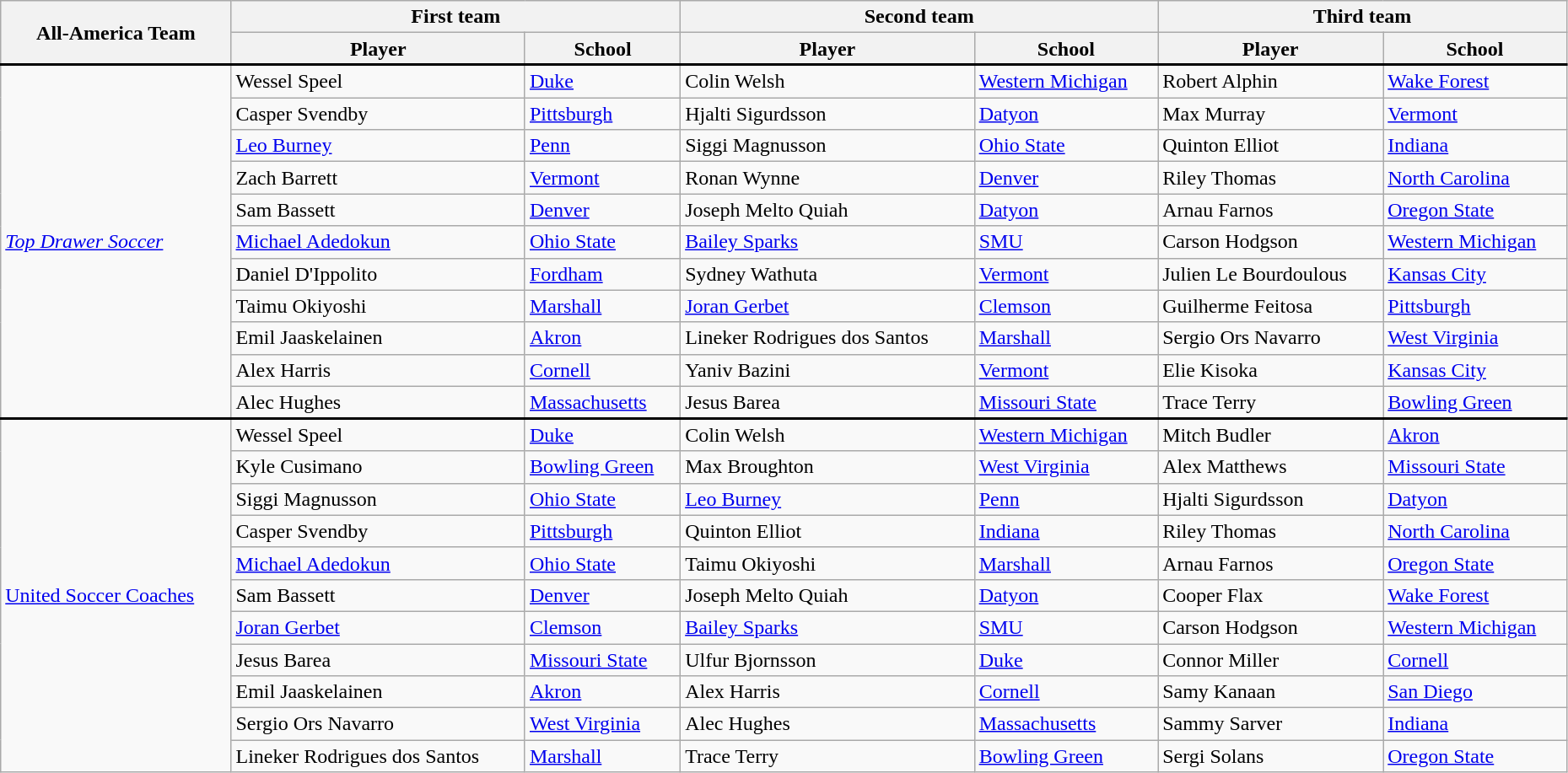<table class="wikitable" style="width:98%;">
<tr>
<th rowspan="2">All-America Team</th>
<th colspan="2">First team</th>
<th colspan="2">Second team</th>
<th colspan="2">Third team</th>
</tr>
<tr>
<th>Player</th>
<th>School</th>
<th>Player</th>
<th>School</th>
<th>Player</th>
<th>School</th>
</tr>
<tr>
</tr>
<tr style="border-top:2px solid black;">
<td rowspan="11"><em><a href='#'>Top Drawer Soccer</a></em></td>
<td>Wessel Speel</td>
<td><a href='#'>Duke</a></td>
<td>Colin Welsh</td>
<td><a href='#'>Western Michigan</a></td>
<td>Robert Alphin</td>
<td><a href='#'>Wake Forest</a></td>
</tr>
<tr>
<td>Casper Svendby</td>
<td><a href='#'>Pittsburgh</a></td>
<td>Hjalti Sigurdsson</td>
<td><a href='#'>Datyon</a></td>
<td>Max Murray</td>
<td><a href='#'>Vermont</a></td>
</tr>
<tr>
<td><a href='#'>Leo Burney</a></td>
<td><a href='#'>Penn</a></td>
<td>Siggi Magnusson</td>
<td><a href='#'>Ohio State</a></td>
<td>Quinton Elliot</td>
<td><a href='#'>Indiana</a></td>
</tr>
<tr>
<td>Zach Barrett</td>
<td><a href='#'>Vermont</a></td>
<td>Ronan Wynne</td>
<td><a href='#'>Denver</a></td>
<td>Riley Thomas</td>
<td><a href='#'>North Carolina</a></td>
</tr>
<tr>
<td>Sam Bassett</td>
<td><a href='#'>Denver</a></td>
<td>Joseph Melto Quiah</td>
<td><a href='#'>Datyon</a></td>
<td>Arnau Farnos</td>
<td><a href='#'>Oregon State</a></td>
</tr>
<tr>
<td><a href='#'>Michael Adedokun</a></td>
<td><a href='#'>Ohio State</a></td>
<td><a href='#'>Bailey Sparks</a></td>
<td><a href='#'>SMU</a></td>
<td>Carson Hodgson</td>
<td><a href='#'>Western Michigan</a></td>
</tr>
<tr>
<td>Daniel D'Ippolito</td>
<td><a href='#'>Fordham</a></td>
<td>Sydney Wathuta</td>
<td><a href='#'>Vermont</a></td>
<td>Julien Le Bourdoulous</td>
<td><a href='#'>Kansas City</a></td>
</tr>
<tr>
<td>Taimu Okiyoshi</td>
<td><a href='#'>Marshall</a></td>
<td><a href='#'>Joran Gerbet</a></td>
<td><a href='#'>Clemson</a></td>
<td>Guilherme Feitosa</td>
<td><a href='#'>Pittsburgh</a></td>
</tr>
<tr>
<td>Emil Jaaskelainen</td>
<td><a href='#'>Akron</a></td>
<td>Lineker Rodrigues dos Santos</td>
<td><a href='#'>Marshall</a></td>
<td>Sergio Ors Navarro</td>
<td><a href='#'>West Virginia</a></td>
</tr>
<tr>
<td>Alex Harris</td>
<td><a href='#'>Cornell</a></td>
<td>Yaniv Bazini</td>
<td><a href='#'>Vermont</a></td>
<td>Elie Kisoka</td>
<td><a href='#'>Kansas City</a></td>
</tr>
<tr>
<td>Alec Hughes</td>
<td><a href='#'>Massachusetts</a></td>
<td>Jesus Barea</td>
<td><a href='#'>Missouri State</a></td>
<td>Trace Terry</td>
<td><a href='#'>Bowling Green</a></td>
</tr>
<tr>
</tr>
<tr style="border-top:2px solid black;">
<td rowspan="11"><a href='#'>United Soccer Coaches</a></td>
<td>Wessel Speel</td>
<td><a href='#'>Duke</a></td>
<td>Colin Welsh</td>
<td><a href='#'>Western Michigan</a></td>
<td>Mitch Budler</td>
<td><a href='#'>Akron</a></td>
</tr>
<tr>
<td>Kyle Cusimano</td>
<td><a href='#'>Bowling Green</a></td>
<td>Max Broughton</td>
<td><a href='#'>West Virginia</a></td>
<td>Alex Matthews</td>
<td><a href='#'>Missouri State</a></td>
</tr>
<tr>
<td>Siggi Magnusson</td>
<td><a href='#'>Ohio State</a></td>
<td><a href='#'>Leo Burney</a></td>
<td><a href='#'>Penn</a></td>
<td>Hjalti Sigurdsson</td>
<td><a href='#'>Datyon</a></td>
</tr>
<tr>
<td>Casper Svendby</td>
<td><a href='#'>Pittsburgh</a></td>
<td>Quinton Elliot</td>
<td><a href='#'>Indiana</a></td>
<td>Riley Thomas</td>
<td><a href='#'>North Carolina</a></td>
</tr>
<tr>
<td><a href='#'>Michael Adedokun</a></td>
<td><a href='#'>Ohio State</a></td>
<td>Taimu Okiyoshi</td>
<td><a href='#'>Marshall</a></td>
<td>Arnau Farnos</td>
<td><a href='#'>Oregon State</a></td>
</tr>
<tr>
<td>Sam Bassett</td>
<td><a href='#'>Denver</a></td>
<td>Joseph Melto Quiah</td>
<td><a href='#'>Datyon</a></td>
<td>Cooper Flax</td>
<td><a href='#'>Wake Forest</a></td>
</tr>
<tr>
<td><a href='#'>Joran Gerbet</a></td>
<td><a href='#'>Clemson</a></td>
<td><a href='#'>Bailey Sparks</a></td>
<td><a href='#'>SMU</a></td>
<td>Carson Hodgson</td>
<td><a href='#'>Western Michigan</a></td>
</tr>
<tr>
<td>Jesus Barea</td>
<td><a href='#'>Missouri State</a></td>
<td>Ulfur Bjornsson</td>
<td><a href='#'>Duke</a></td>
<td>Connor Miller</td>
<td><a href='#'>Cornell</a></td>
</tr>
<tr>
<td>Emil Jaaskelainen</td>
<td><a href='#'>Akron</a></td>
<td>Alex Harris</td>
<td><a href='#'>Cornell</a></td>
<td>Samy Kanaan</td>
<td><a href='#'>San Diego</a></td>
</tr>
<tr>
<td>Sergio Ors Navarro</td>
<td><a href='#'>West Virginia</a></td>
<td>Alec Hughes</td>
<td><a href='#'>Massachusetts</a></td>
<td>Sammy Sarver</td>
<td><a href='#'>Indiana</a></td>
</tr>
<tr>
<td>Lineker Rodrigues dos Santos</td>
<td><a href='#'>Marshall</a></td>
<td>Trace Terry</td>
<td><a href='#'>Bowling Green</a></td>
<td>Sergi Solans</td>
<td><a href='#'>Oregon State</a></td>
</tr>
</table>
